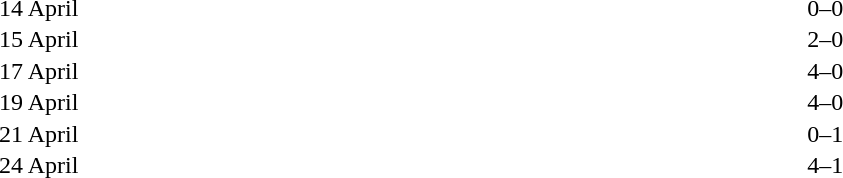<table cellspacing=1 width=70%>
<tr>
<th width=25%></th>
<th width=30%></th>
<th width=15%></th>
<th width=30%></th>
</tr>
<tr>
<td>14 April</td>
<td align=right></td>
<td align=center>0–0</td>
<td></td>
</tr>
<tr>
<td>15 April</td>
<td align=right></td>
<td align=center>2–0</td>
<td></td>
</tr>
<tr>
<td>17 April</td>
<td align=right></td>
<td align=center>4–0</td>
<td></td>
</tr>
<tr>
<td>19 April</td>
<td align=right></td>
<td align=center>4–0</td>
<td></td>
</tr>
<tr>
<td>21 April</td>
<td align=right></td>
<td align=center>0–1</td>
<td></td>
</tr>
<tr>
<td>24 April</td>
<td align=right></td>
<td align=center>4–1</td>
<td></td>
</tr>
</table>
